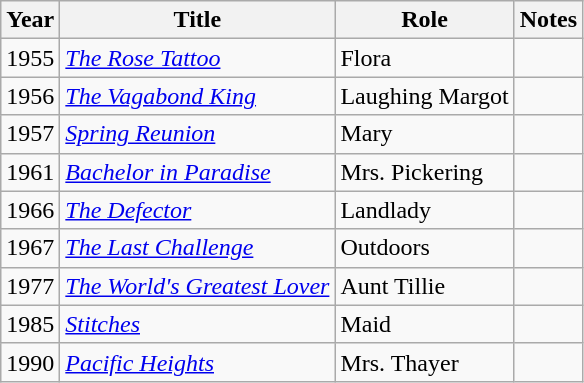<table class="wikitable">
<tr>
<th>Year</th>
<th>Title</th>
<th>Role</th>
<th>Notes</th>
</tr>
<tr>
<td>1955</td>
<td><em><a href='#'>The Rose Tattoo</a></em></td>
<td>Flora</td>
<td></td>
</tr>
<tr>
<td>1956</td>
<td><em><a href='#'>The Vagabond King</a></em></td>
<td>Laughing Margot</td>
<td></td>
</tr>
<tr>
<td>1957</td>
<td><em><a href='#'>Spring Reunion</a></em></td>
<td>Mary</td>
<td></td>
</tr>
<tr>
<td>1961</td>
<td><em><a href='#'>Bachelor in Paradise</a></em></td>
<td>Mrs. Pickering</td>
<td></td>
</tr>
<tr>
<td>1966</td>
<td><em><a href='#'>The Defector</a></em></td>
<td>Landlady</td>
<td></td>
</tr>
<tr>
<td>1967</td>
<td><em><a href='#'>The Last Challenge</a></em></td>
<td>Outdoors</td>
<td></td>
</tr>
<tr>
<td>1977</td>
<td><em><a href='#'>The World's Greatest Lover</a></em></td>
<td>Aunt Tillie</td>
<td></td>
</tr>
<tr>
<td>1985</td>
<td><em><a href='#'>Stitches</a></em></td>
<td>Maid</td>
<td></td>
</tr>
<tr>
<td>1990</td>
<td><em><a href='#'>Pacific Heights</a></em></td>
<td>Mrs. Thayer</td>
<td></td>
</tr>
</table>
